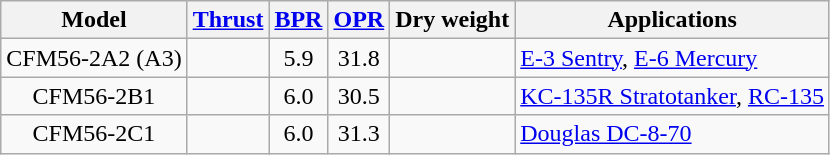<table class="wikitable sortable" style="text-align:center;">
<tr>
<th class="unsortable">Model</th>
<th><a href='#'>Thrust</a></th>
<th><a href='#'>BPR</a></th>
<th><a href='#'>OPR</a></th>
<th>Dry weight</th>
<th class="unsortable">Applications</th>
</tr>
<tr>
<td>CFM56-2A2 (A3)</td>
<td></td>
<td>5.9</td>
<td>31.8</td>
<td></td>
<td align="left"><a href='#'>E-3 Sentry</a>, <a href='#'>E-6 Mercury</a></td>
</tr>
<tr>
<td>CFM56-2B1</td>
<td></td>
<td>6.0</td>
<td>30.5</td>
<td></td>
<td align="left"><a href='#'>KC-135R Stratotanker</a>, <a href='#'>RC-135</a></td>
</tr>
<tr>
<td>CFM56-2C1</td>
<td></td>
<td>6.0</td>
<td>31.3</td>
<td></td>
<td align="left"><a href='#'>Douglas DC-8-70</a></td>
</tr>
</table>
